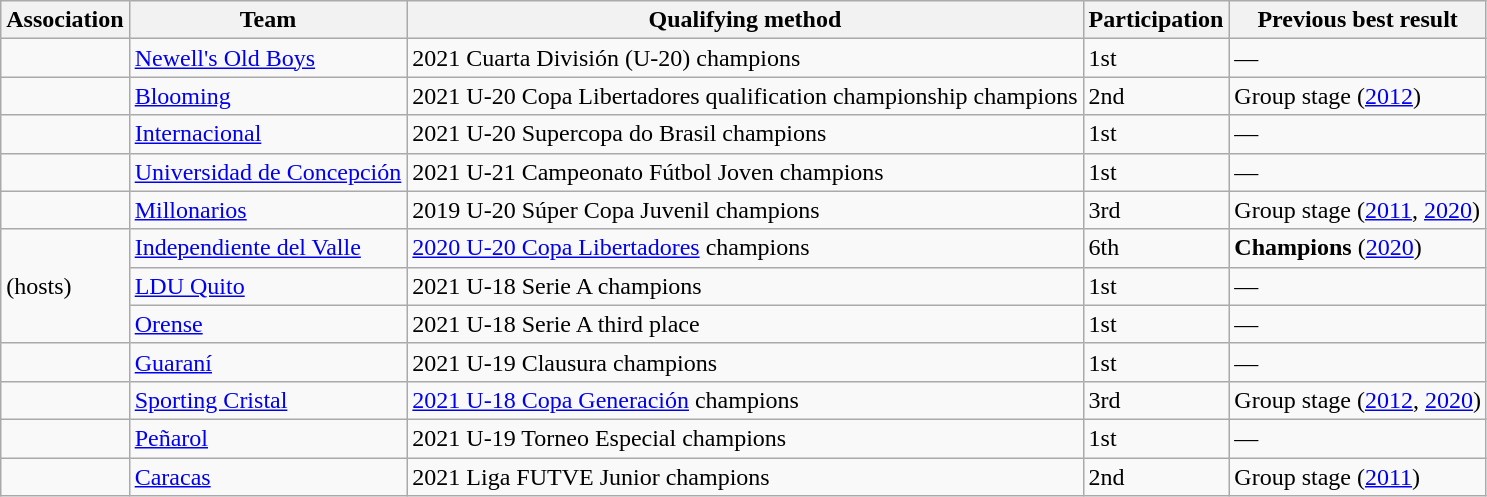<table class="wikitable sortable">
<tr>
<th>Association</th>
<th>Team</th>
<th>Qualifying method</th>
<th data-sort-type="number">Participation</th>
<th>Previous best result</th>
</tr>
<tr>
<td></td>
<td><a href='#'>Newell's Old Boys</a></td>
<td>2021 Cuarta División (U-20) champions</td>
<td>1st</td>
<td>—</td>
</tr>
<tr>
<td></td>
<td><a href='#'>Blooming</a></td>
<td>2021 U-20 Copa Libertadores qualification championship champions</td>
<td>2nd</td>
<td data-sort-value="6">Group stage (<a href='#'>2012</a>)</td>
</tr>
<tr>
<td></td>
<td><a href='#'>Internacional</a></td>
<td>2021 U-20 Supercopa do Brasil champions</td>
<td>1st</td>
<td>—</td>
</tr>
<tr>
<td></td>
<td><a href='#'>Universidad de Concepción</a></td>
<td>2021 U-21 Campeonato Fútbol Joven champions</td>
<td>1st</td>
<td>—</td>
</tr>
<tr>
<td></td>
<td><a href='#'>Millonarios</a></td>
<td>2019 U-20 Súper Copa Juvenil champions</td>
<td>3rd</td>
<td data-sort-value="6">Group stage (<a href='#'>2011</a>, <a href='#'>2020</a>)</td>
</tr>
<tr>
<td rowspan=3> (hosts)</td>
<td><a href='#'>Independiente del Valle</a> </td>
<td><a href='#'>2020 U-20 Copa Libertadores</a> champions</td>
<td>6th</td>
<td data-sort-value="1"><strong>Champions</strong> (<a href='#'>2020</a>)</td>
</tr>
<tr>
<td><a href='#'>LDU Quito</a> </td>
<td>2021 U-18 Serie A champions</td>
<td>1st</td>
<td>—</td>
</tr>
<tr>
<td><a href='#'>Orense</a> </td>
<td>2021 U-18 Serie A third place</td>
<td>1st</td>
<td>—</td>
</tr>
<tr>
<td></td>
<td><a href='#'>Guaraní</a></td>
<td>2021 U-19 Clausura champions</td>
<td>1st</td>
<td>—</td>
</tr>
<tr>
<td></td>
<td><a href='#'>Sporting Cristal</a></td>
<td><a href='#'>2021 U-18 Copa Generación</a> champions</td>
<td>3rd</td>
<td data-sort-value="6">Group stage (<a href='#'>2012</a>, <a href='#'>2020</a>)</td>
</tr>
<tr>
<td></td>
<td><a href='#'>Peñarol</a></td>
<td>2021 U-19 Torneo Especial champions</td>
<td>1st</td>
<td>—</td>
</tr>
<tr>
<td></td>
<td><a href='#'>Caracas</a></td>
<td>2021 Liga FUTVE Junior champions</td>
<td>2nd</td>
<td data-sort-value="6">Group stage (<a href='#'>2011</a>)</td>
</tr>
</table>
